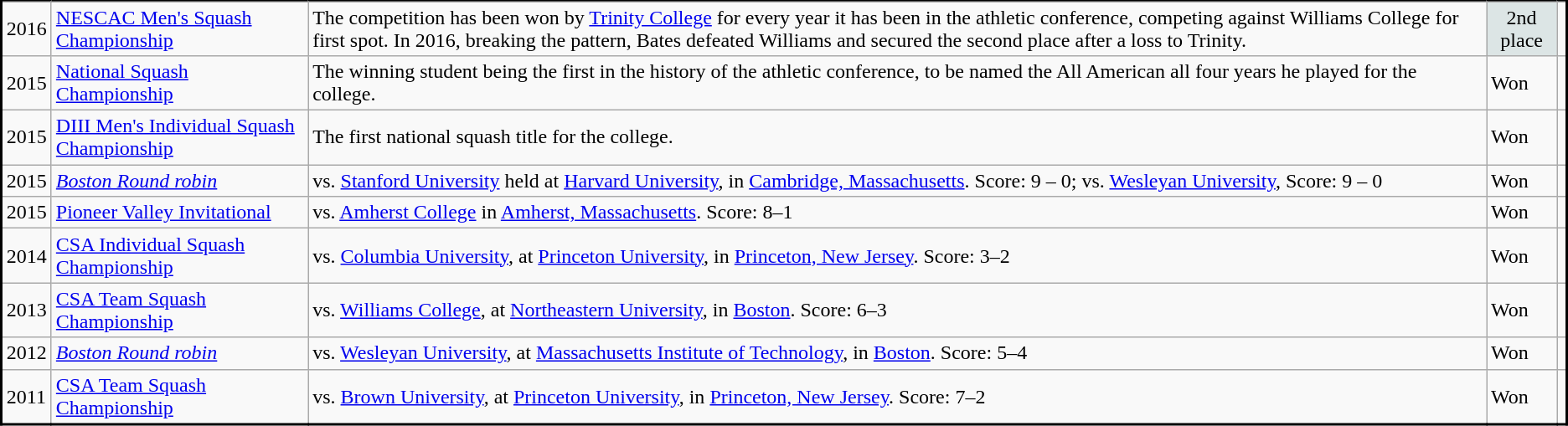<table class="wikitable sortable" style="margin:0.5em 1em 0.5em 0; border:2px #000000 solid; border-collapse:collapse;" style="text-align:center">
<tr>
</tr>
<tr>
<td>2016</td>
<td><a href='#'>NESCAC Men's Squash Championship</a></td>
<td>The competition has been won by <a href='#'>Trinity College</a> for every year it has been in the athletic conference, competing against Williams College for first spot. In 2016, breaking the pattern, Bates defeated Williams and secured the second place after a loss to Trinity.</td>
<td align="center" bgcolor="#DCE5E5">2nd place</td>
<td></td>
</tr>
<tr>
<td>2015</td>
<td><a href='#'>National Squash Championship</a></td>
<td>The winning student being the first in the history of the athletic conference, to be named the All American all four years he played for the college.</td>
<td>Won</td>
<td></td>
</tr>
<tr>
<td>2015</td>
<td><a href='#'>DIII Men's Individual Squash Championship</a></td>
<td>The first national squash title for the college.</td>
<td>Won</td>
<td></td>
</tr>
<tr>
<td>2015</td>
<td><em><a href='#'>Boston Round robin</a></em></td>
<td>vs. <a href='#'>Stanford University</a> held at <a href='#'>Harvard University</a>, in <a href='#'>Cambridge, Massachusetts</a>. Score: 9 – 0; vs. <a href='#'>Wesleyan University</a>, Score: 9 – 0</td>
<td>Won</td>
<td></td>
</tr>
<tr>
<td>2015</td>
<td><a href='#'>Pioneer Valley Invitational</a></td>
<td>vs. <a href='#'>Amherst College</a> in <a href='#'>Amherst, Massachusetts</a>. Score: 8–1</td>
<td>Won</td>
<td></td>
</tr>
<tr>
<td>2014</td>
<td><a href='#'>CSA Individual Squash Championship</a></td>
<td>vs. <a href='#'>Columbia University</a>, at <a href='#'>Princeton University</a>, in <a href='#'>Princeton, New Jersey</a>. Score: 3–2</td>
<td>Won</td>
<td></td>
</tr>
<tr>
<td>2013</td>
<td><a href='#'>CSA Team Squash Championship</a></td>
<td>vs. <a href='#'>Williams College</a>, at <a href='#'>Northeastern University</a>, in <a href='#'>Boston</a>. Score: 6–3</td>
<td>Won</td>
<td></td>
</tr>
<tr>
<td>2012</td>
<td><em><a href='#'>Boston Round robin</a></em></td>
<td>vs. <a href='#'>Wesleyan University</a>, at <a href='#'>Massachusetts Institute of Technology</a>, in <a href='#'>Boston</a>. Score: 5–4</td>
<td>Won</td>
<td></td>
</tr>
<tr>
<td>2011</td>
<td><a href='#'>CSA Team Squash Championship</a></td>
<td>vs. <a href='#'>Brown University</a>, at <a href='#'>Princeton University</a>, in <a href='#'>Princeton, New Jersey</a>. Score: 7–2</td>
<td>Won</td>
<td></td>
</tr>
</table>
